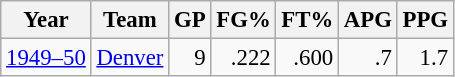<table class="wikitable sortable" style="font-size:95%; text-align:right;">
<tr>
<th>Year</th>
<th>Team</th>
<th>GP</th>
<th>FG%</th>
<th>FT%</th>
<th>APG</th>
<th>PPG</th>
</tr>
<tr>
<td style="text-align:left;"><a href='#'>1949–50</a></td>
<td style="text-align:left;"><a href='#'>Denver</a></td>
<td>9</td>
<td>.222</td>
<td>.600</td>
<td>.7</td>
<td>1.7</td>
</tr>
</table>
